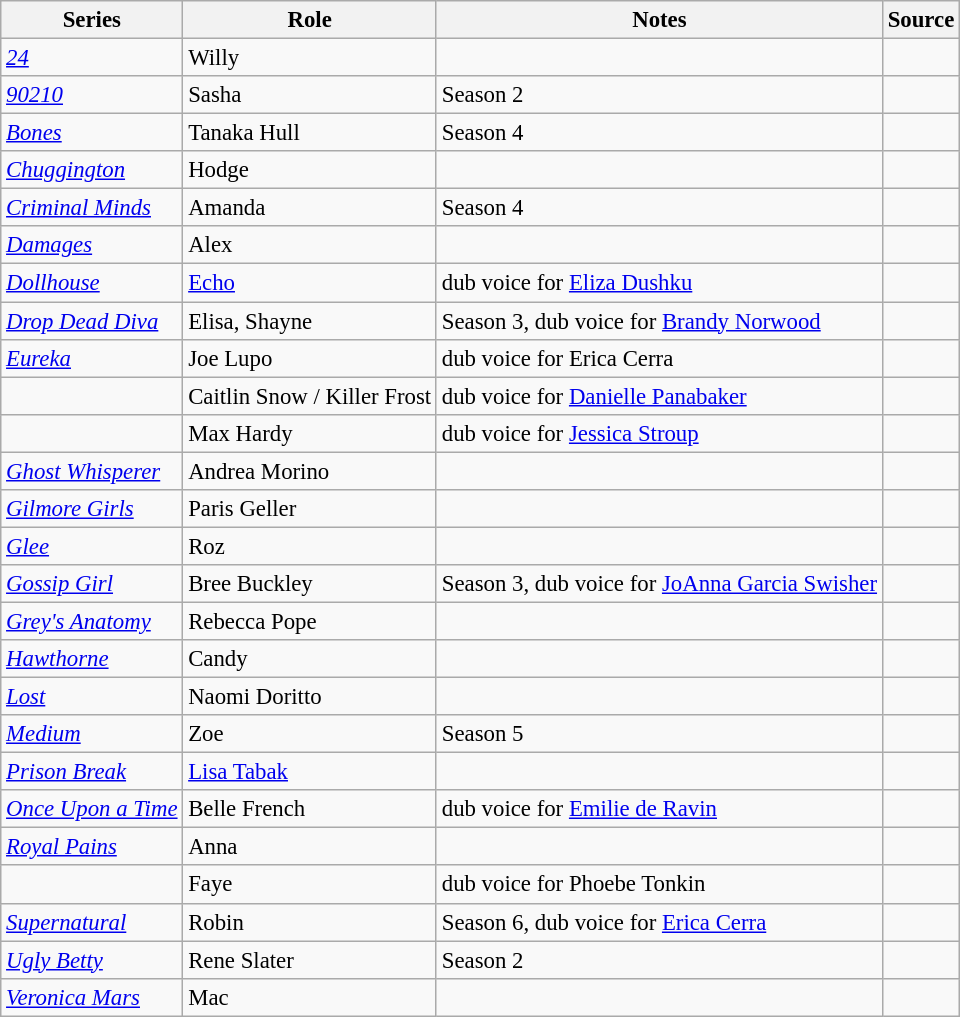<table class="wikitable sortable plainrowheaders" style="width=95%;  font-size: 95%;">
<tr>
<th>Series</th>
<th>Role</th>
<th class="unsortable">Notes</th>
<th class="unsortable">Source</th>
</tr>
<tr>
<td><em><a href='#'>24</a></em></td>
<td>Willy</td>
<td> </td>
<td> </td>
</tr>
<tr>
<td><em><a href='#'>90210</a></em></td>
<td>Sasha</td>
<td>Season 2</td>
<td> </td>
</tr>
<tr>
<td><em><a href='#'>Bones</a></em></td>
<td>Tanaka Hull</td>
<td>Season 4</td>
<td> </td>
</tr>
<tr>
<td><em><a href='#'>Chuggington</a></em></td>
<td>Hodge</td>
<td></td>
<td></td>
</tr>
<tr>
<td><em><a href='#'>Criminal Minds</a></em></td>
<td>Amanda</td>
<td>Season 4</td>
<td> </td>
</tr>
<tr>
<td><em><a href='#'>Damages</a></em></td>
<td>Alex</td>
<td> </td>
<td> </td>
</tr>
<tr>
<td><em><a href='#'>Dollhouse</a></em></td>
<td><a href='#'>Echo</a></td>
<td>dub voice for <a href='#'>Eliza Dushku</a></td>
<td> </td>
</tr>
<tr>
<td><em><a href='#'>Drop Dead Diva</a></em></td>
<td>Elisa, Shayne</td>
<td>Season 3, dub voice for <a href='#'>Brandy Norwood</a></td>
<td> </td>
</tr>
<tr>
<td><em><a href='#'>Eureka</a></em></td>
<td>Joe Lupo</td>
<td>dub voice for Erica Cerra</td>
<td> </td>
</tr>
<tr>
<td><em></em></td>
<td>Caitlin Snow / Killer Frost</td>
<td>dub voice for <a href='#'>Danielle Panabaker</a></td>
<td></td>
</tr>
<tr>
<td><em></em></td>
<td>Max Hardy</td>
<td>dub voice for <a href='#'>Jessica Stroup</a></td>
<td></td>
</tr>
<tr>
<td><em><a href='#'>Ghost Whisperer</a></em></td>
<td>Andrea Morino</td>
<td> </td>
<td> </td>
</tr>
<tr>
<td><em><a href='#'>Gilmore Girls</a></em></td>
<td>Paris Geller</td>
<td> </td>
<td> </td>
</tr>
<tr>
<td><em><a href='#'>Glee</a></em></td>
<td>Roz</td>
<td> </td>
<td> </td>
</tr>
<tr>
<td><em><a href='#'>Gossip Girl</a></em></td>
<td>Bree Buckley</td>
<td>Season 3, dub voice for <a href='#'>JoAnna Garcia Swisher</a></td>
<td></td>
</tr>
<tr>
<td><em><a href='#'>Grey's Anatomy</a></em></td>
<td>Rebecca Pope</td>
<td> </td>
<td> </td>
</tr>
<tr>
<td><em><a href='#'>Hawthorne</a></em></td>
<td>Candy</td>
<td> </td>
<td> </td>
</tr>
<tr>
<td><em><a href='#'>Lost</a></em></td>
<td>Naomi Doritto</td>
<td> </td>
<td> </td>
</tr>
<tr>
<td><em><a href='#'>Medium</a></em></td>
<td>Zoe </td>
<td>Season 5</td>
<td> </td>
</tr>
<tr>
<td><em><a href='#'>Prison Break</a></em></td>
<td><a href='#'>Lisa Tabak</a></td>
<td> </td>
<td> </td>
</tr>
<tr>
<td><em><a href='#'>Once Upon a Time</a></em></td>
<td>Belle French</td>
<td>dub voice for <a href='#'>Emilie de Ravin</a></td>
<td></td>
</tr>
<tr>
<td><em><a href='#'>Royal Pains</a></em></td>
<td>Anna</td>
<td> </td>
<td> </td>
</tr>
<tr>
<td><em></em></td>
<td>Faye</td>
<td>dub voice for Phoebe Tonkin</td>
<td> </td>
</tr>
<tr>
<td><em><a href='#'>Supernatural</a></em></td>
<td>Robin</td>
<td>Season 6, dub voice for <a href='#'>Erica Cerra</a></td>
<td> </td>
</tr>
<tr>
<td><em><a href='#'>Ugly Betty</a></em></td>
<td>Rene Slater</td>
<td>Season 2</td>
<td> </td>
</tr>
<tr>
<td><em><a href='#'>Veronica Mars</a></em></td>
<td>Mac</td>
<td> </td>
<td> </td>
</tr>
</table>
